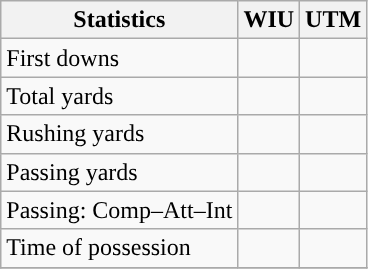<table class="wikitable" style="float: left;">
<tr>
<th>Statistics</th>
<th>WIU</th>
<th>UTM</th>
</tr>
<tr>
<td>First downs</td>
<td></td>
<td></td>
</tr>
<tr>
<td>Total yards</td>
<td></td>
<td></td>
</tr>
<tr>
<td>Rushing yards</td>
<td></td>
<td></td>
</tr>
<tr>
<td>Passing yards</td>
<td></td>
<td></td>
</tr>
<tr>
<td>Passing: Comp–Att–Int</td>
<td></td>
<td></td>
</tr>
<tr>
<td>Time of possession</td>
<td></td>
<td></td>
</tr>
<tr>
</tr>
</table>
